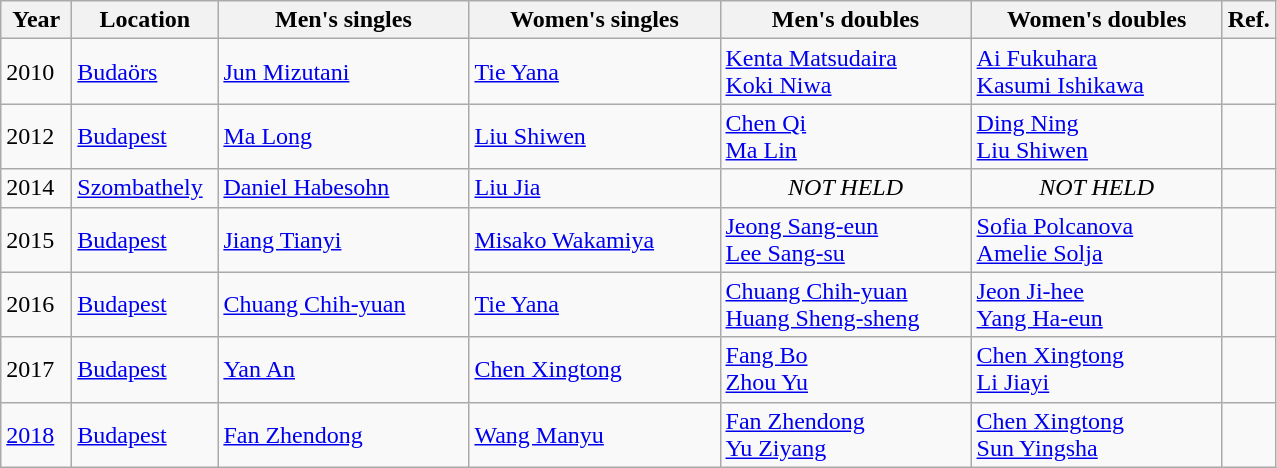<table class="wikitable">
<tr>
<th width="40">Year</th>
<th width="90">Location</th>
<th width="160">Men's singles</th>
<th width="160">Women's singles</th>
<th width="160">Men's doubles</th>
<th width="160">Women's doubles</th>
<th width="15">Ref.</th>
</tr>
<tr>
<td>2010</td>
<td><a href='#'>Budaörs</a></td>
<td> <a href='#'>Jun Mizutani</a></td>
<td> <a href='#'>Tie Yana</a></td>
<td> <a href='#'>Kenta Matsudaira</a><br> <a href='#'>Koki Niwa</a></td>
<td> <a href='#'>Ai Fukuhara</a><br> <a href='#'>Kasumi Ishikawa</a></td>
<td></td>
</tr>
<tr>
<td>2012</td>
<td><a href='#'>Budapest</a></td>
<td> <a href='#'>Ma Long</a></td>
<td> <a href='#'>Liu Shiwen</a></td>
<td> <a href='#'>Chen Qi</a><br> <a href='#'>Ma Lin</a></td>
<td> <a href='#'>Ding Ning</a><br> <a href='#'>Liu Shiwen</a></td>
<td></td>
</tr>
<tr>
<td>2014</td>
<td><a href='#'>Szombathely</a></td>
<td> <a href='#'>Daniel Habesohn</a></td>
<td> <a href='#'>Liu Jia</a></td>
<td align=center><em>NOT HELD</em></td>
<td align=center><em>NOT HELD</em></td>
<td></td>
</tr>
<tr>
<td>2015</td>
<td><a href='#'>Budapest</a></td>
<td> <a href='#'>Jiang Tianyi</a></td>
<td> <a href='#'>Misako Wakamiya</a></td>
<td> <a href='#'>Jeong Sang-eun</a><br> <a href='#'>Lee Sang-su</a></td>
<td> <a href='#'>Sofia Polcanova</a><br> <a href='#'>Amelie Solja</a></td>
<td></td>
</tr>
<tr>
<td>2016</td>
<td><a href='#'>Budapest</a></td>
<td> <a href='#'>Chuang Chih-yuan</a></td>
<td> <a href='#'>Tie Yana</a></td>
<td> <a href='#'>Chuang Chih-yuan</a><br> <a href='#'>Huang Sheng-sheng</a></td>
<td> <a href='#'>Jeon Ji-hee</a><br> <a href='#'>Yang Ha-eun</a></td>
<td></td>
</tr>
<tr>
<td>2017</td>
<td><a href='#'>Budapest</a></td>
<td> <a href='#'>Yan An</a></td>
<td> <a href='#'>Chen Xingtong</a></td>
<td> <a href='#'>Fang Bo</a><br> <a href='#'>Zhou Yu</a></td>
<td> <a href='#'>Chen Xingtong</a><br> <a href='#'>Li Jiayi</a></td>
<td></td>
</tr>
<tr>
<td><a href='#'>2018</a></td>
<td><a href='#'>Budapest</a></td>
<td> <a href='#'>Fan Zhendong</a></td>
<td> <a href='#'>Wang Manyu</a></td>
<td> <a href='#'>Fan Zhendong</a><br> <a href='#'>Yu Ziyang</a></td>
<td> <a href='#'>Chen Xingtong</a><br> <a href='#'>Sun Yingsha</a></td>
<td></td>
</tr>
</table>
